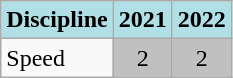<table class="wikitable" style="text-align: center;">
<tr>
<th style="background: #b0e0e6;">Discipline</th>
<th style="background: #b0e0e6;">2021</th>
<th style="background: #b0e0e6;">2022</th>
</tr>
<tr>
<td align="left">Speed</td>
<td style="background: Silver;">2</td>
<td style="background: Silver;">2</td>
</tr>
</table>
